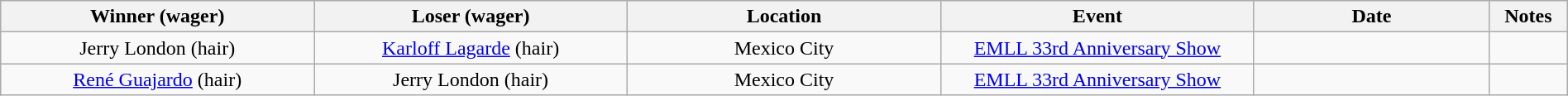<table class="wikitable sortable" width=100%  style="text-align: center">
<tr>
<th width=20% scope="col">Winner (wager)</th>
<th width=20% scope="col">Loser (wager)</th>
<th width=20% scope="col">Location</th>
<th width=20% scope="col">Event</th>
<th width=15% scope="col">Date</th>
<th class="unsortable" width=5% scope="col">Notes</th>
</tr>
<tr>
<td>Jerry London (hair)</td>
<td><a href='#'>Karloff Lagarde</a> (hair)</td>
<td>Mexico City</td>
<td><a href='#'>EMLL 33rd Anniversary Show</a></td>
<td></td>
<td></td>
</tr>
<tr>
<td><a href='#'>René Guajardo</a> (hair)</td>
<td>Jerry London (hair)</td>
<td>Mexico City</td>
<td><a href='#'>EMLL 33rd Anniversary Show</a></td>
<td></td>
<td></td>
</tr>
</table>
